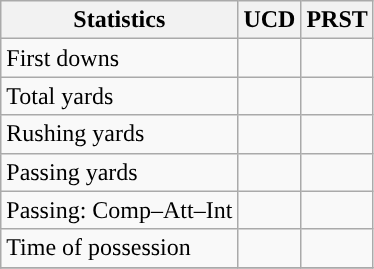<table class="wikitable" style="float: left;">
<tr>
<th>Statistics</th>
<th>UCD</th>
<th>PRST</th>
</tr>
<tr>
<td>First downs</td>
<td></td>
<td></td>
</tr>
<tr>
<td>Total yards</td>
<td></td>
<td></td>
</tr>
<tr>
<td>Rushing yards</td>
<td></td>
<td></td>
</tr>
<tr>
<td>Passing yards</td>
<td></td>
<td></td>
</tr>
<tr>
<td>Passing: Comp–Att–Int</td>
<td></td>
<td></td>
</tr>
<tr>
<td>Time of possession</td>
<td></td>
<td></td>
</tr>
<tr>
</tr>
</table>
